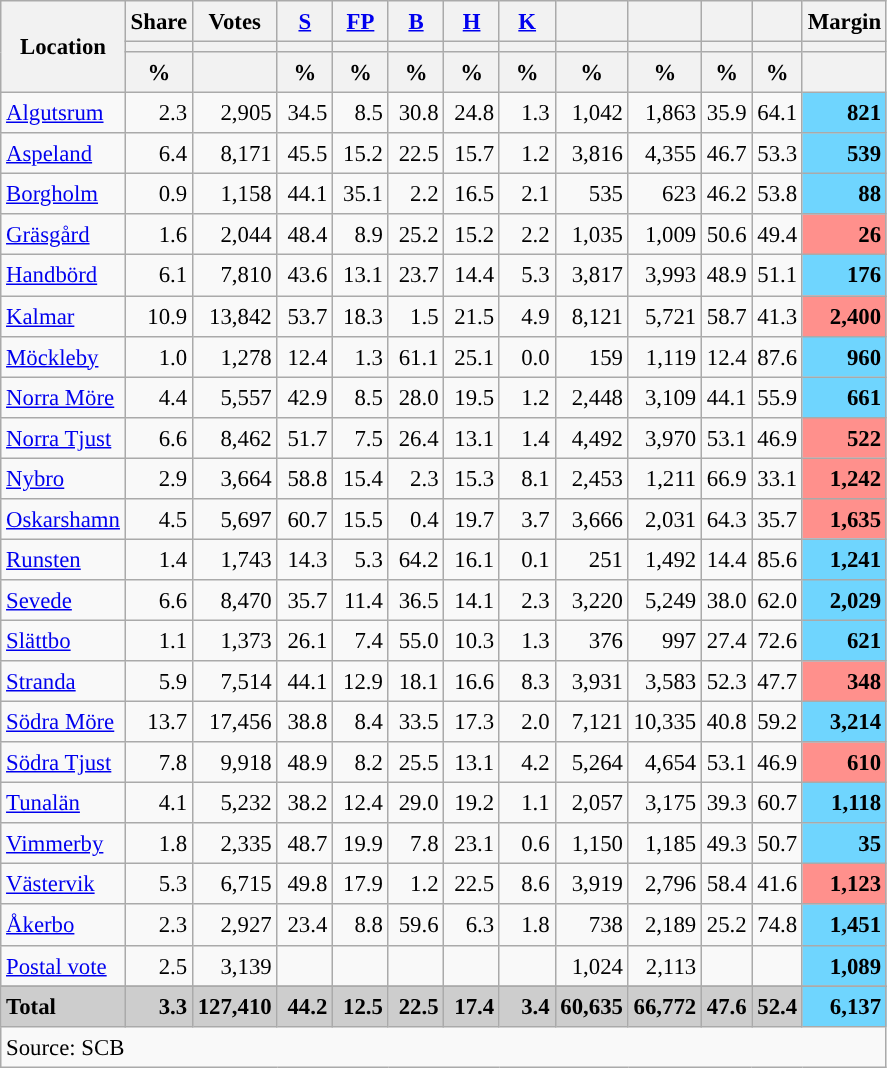<table class="wikitable sortable" style="text-align:right; font-size:95%; line-height:20px;">
<tr>
<th rowspan="3">Location</th>
<th>Share</th>
<th>Votes</th>
<th width="30px" class="unsortable"><a href='#'>S</a></th>
<th width="30px" class="unsortable"><a href='#'>FP</a></th>
<th width="30px" class="unsortable"><a href='#'>B</a></th>
<th width="30px" class="unsortable"><a href='#'>H</a></th>
<th width="30px" class="unsortable"><a href='#'>K</a></th>
<th></th>
<th></th>
<th></th>
<th></th>
<th>Margin</th>
</tr>
<tr>
<th></th>
<th></th>
<th style="background:"></th>
<th style="background:"></th>
<th style="background:"></th>
<th style="background:"></th>
<th style="background:"></th>
<th style="background:"></th>
<th style="background:"></th>
<th style="background:"></th>
<th style="background:"></th>
<th></th>
</tr>
<tr>
<th data-sort-type="number">%</th>
<th></th>
<th data-sort-type="number">%</th>
<th data-sort-type="number">%</th>
<th data-sort-type="number">%</th>
<th data-sort-type="number">%</th>
<th data-sort-type="number">%</th>
<th data-sort-type="number">%</th>
<th data-sort-type="number">%</th>
<th data-sort-type="number">%</th>
<th data-sort-type="number">%</th>
<th data-sort-type="number"></th>
</tr>
<tr>
<td align=left><a href='#'>Algutsrum</a></td>
<td>2.3</td>
<td>2,905</td>
<td>34.5</td>
<td>8.5</td>
<td>30.8</td>
<td>24.8</td>
<td>1.3</td>
<td>1,042</td>
<td>1,863</td>
<td>35.9</td>
<td>64.1</td>
<td bgcolor=#6fd5fe><strong>821</strong></td>
</tr>
<tr>
<td align=left><a href='#'>Aspeland</a></td>
<td>6.4</td>
<td>8,171</td>
<td>45.5</td>
<td>15.2</td>
<td>22.5</td>
<td>15.7</td>
<td>1.2</td>
<td>3,816</td>
<td>4,355</td>
<td>46.7</td>
<td>53.3</td>
<td bgcolor=#6fd5fe><strong>539</strong></td>
</tr>
<tr>
<td align=left><a href='#'>Borgholm</a></td>
<td>0.9</td>
<td>1,158</td>
<td>44.1</td>
<td>35.1</td>
<td>2.2</td>
<td>16.5</td>
<td>2.1</td>
<td>535</td>
<td>623</td>
<td>46.2</td>
<td>53.8</td>
<td bgcolor=#6fd5fe><strong>88</strong></td>
</tr>
<tr>
<td align=left><a href='#'>Gräsgård</a></td>
<td>1.6</td>
<td>2,044</td>
<td>48.4</td>
<td>8.9</td>
<td>25.2</td>
<td>15.2</td>
<td>2.2</td>
<td>1,035</td>
<td>1,009</td>
<td>50.6</td>
<td>49.4</td>
<td bgcolor=#ff908c><strong>26</strong></td>
</tr>
<tr>
<td align=left><a href='#'>Handbörd</a></td>
<td>6.1</td>
<td>7,810</td>
<td>43.6</td>
<td>13.1</td>
<td>23.7</td>
<td>14.4</td>
<td>5.3</td>
<td>3,817</td>
<td>3,993</td>
<td>48.9</td>
<td>51.1</td>
<td bgcolor=#6fd5fe><strong>176</strong></td>
</tr>
<tr>
<td align=left><a href='#'>Kalmar</a></td>
<td>10.9</td>
<td>13,842</td>
<td>53.7</td>
<td>18.3</td>
<td>1.5</td>
<td>21.5</td>
<td>4.9</td>
<td>8,121</td>
<td>5,721</td>
<td>58.7</td>
<td>41.3</td>
<td bgcolor=#ff908c><strong>2,400</strong></td>
</tr>
<tr>
<td align=left><a href='#'>Möckleby</a></td>
<td>1.0</td>
<td>1,278</td>
<td>12.4</td>
<td>1.3</td>
<td>61.1</td>
<td>25.1</td>
<td>0.0</td>
<td>159</td>
<td>1,119</td>
<td>12.4</td>
<td>87.6</td>
<td bgcolor=#6fd5fe><strong>960</strong></td>
</tr>
<tr>
<td align=left><a href='#'>Norra Möre</a></td>
<td>4.4</td>
<td>5,557</td>
<td>42.9</td>
<td>8.5</td>
<td>28.0</td>
<td>19.5</td>
<td>1.2</td>
<td>2,448</td>
<td>3,109</td>
<td>44.1</td>
<td>55.9</td>
<td bgcolor=#6fd5fe><strong>661</strong></td>
</tr>
<tr>
<td align=left><a href='#'>Norra Tjust</a></td>
<td>6.6</td>
<td>8,462</td>
<td>51.7</td>
<td>7.5</td>
<td>26.4</td>
<td>13.1</td>
<td>1.4</td>
<td>4,492</td>
<td>3,970</td>
<td>53.1</td>
<td>46.9</td>
<td bgcolor=#ff908c><strong>522</strong></td>
</tr>
<tr>
<td align=left><a href='#'>Nybro</a></td>
<td>2.9</td>
<td>3,664</td>
<td>58.8</td>
<td>15.4</td>
<td>2.3</td>
<td>15.3</td>
<td>8.1</td>
<td>2,453</td>
<td>1,211</td>
<td>66.9</td>
<td>33.1</td>
<td bgcolor=#ff908c><strong>1,242</strong></td>
</tr>
<tr>
<td align=left><a href='#'>Oskarshamn</a></td>
<td>4.5</td>
<td>5,697</td>
<td>60.7</td>
<td>15.5</td>
<td>0.4</td>
<td>19.7</td>
<td>3.7</td>
<td>3,666</td>
<td>2,031</td>
<td>64.3</td>
<td>35.7</td>
<td bgcolor=#ff908c><strong>1,635</strong></td>
</tr>
<tr>
<td align=left><a href='#'>Runsten</a></td>
<td>1.4</td>
<td>1,743</td>
<td>14.3</td>
<td>5.3</td>
<td>64.2</td>
<td>16.1</td>
<td>0.1</td>
<td>251</td>
<td>1,492</td>
<td>14.4</td>
<td>85.6</td>
<td bgcolor=#6fd5fe><strong>1,241</strong></td>
</tr>
<tr>
<td align=left><a href='#'>Sevede</a></td>
<td>6.6</td>
<td>8,470</td>
<td>35.7</td>
<td>11.4</td>
<td>36.5</td>
<td>14.1</td>
<td>2.3</td>
<td>3,220</td>
<td>5,249</td>
<td>38.0</td>
<td>62.0</td>
<td bgcolor=#6fd5fe><strong>2,029</strong></td>
</tr>
<tr>
<td align=left><a href='#'>Slättbo</a></td>
<td>1.1</td>
<td>1,373</td>
<td>26.1</td>
<td>7.4</td>
<td>55.0</td>
<td>10.3</td>
<td>1.3</td>
<td>376</td>
<td>997</td>
<td>27.4</td>
<td>72.6</td>
<td bgcolor=#6fd5fe><strong>621</strong></td>
</tr>
<tr>
<td align=left><a href='#'>Stranda</a></td>
<td>5.9</td>
<td>7,514</td>
<td>44.1</td>
<td>12.9</td>
<td>18.1</td>
<td>16.6</td>
<td>8.3</td>
<td>3,931</td>
<td>3,583</td>
<td>52.3</td>
<td>47.7</td>
<td bgcolor=#ff908c><strong>348</strong></td>
</tr>
<tr>
<td align=left><a href='#'>Södra Möre</a></td>
<td>13.7</td>
<td>17,456</td>
<td>38.8</td>
<td>8.4</td>
<td>33.5</td>
<td>17.3</td>
<td>2.0</td>
<td>7,121</td>
<td>10,335</td>
<td>40.8</td>
<td>59.2</td>
<td bgcolor=#6fd5fe><strong>3,214</strong></td>
</tr>
<tr>
<td align=left><a href='#'>Södra Tjust</a></td>
<td>7.8</td>
<td>9,918</td>
<td>48.9</td>
<td>8.2</td>
<td>25.5</td>
<td>13.1</td>
<td>4.2</td>
<td>5,264</td>
<td>4,654</td>
<td>53.1</td>
<td>46.9</td>
<td bgcolor=#ff908c><strong>610</strong></td>
</tr>
<tr>
<td align=left><a href='#'>Tunalän</a></td>
<td>4.1</td>
<td>5,232</td>
<td>38.2</td>
<td>12.4</td>
<td>29.0</td>
<td>19.2</td>
<td>1.1</td>
<td>2,057</td>
<td>3,175</td>
<td>39.3</td>
<td>60.7</td>
<td bgcolor=#6fd5fe><strong>1,118</strong></td>
</tr>
<tr>
<td align=left><a href='#'>Vimmerby</a></td>
<td>1.8</td>
<td>2,335</td>
<td>48.7</td>
<td>19.9</td>
<td>7.8</td>
<td>23.1</td>
<td>0.6</td>
<td>1,150</td>
<td>1,185</td>
<td>49.3</td>
<td>50.7</td>
<td bgcolor=#6fd5fe><strong>35</strong></td>
</tr>
<tr>
<td align=left><a href='#'>Västervik</a></td>
<td>5.3</td>
<td>6,715</td>
<td>49.8</td>
<td>17.9</td>
<td>1.2</td>
<td>22.5</td>
<td>8.6</td>
<td>3,919</td>
<td>2,796</td>
<td>58.4</td>
<td>41.6</td>
<td bgcolor=#ff908c><strong>1,123</strong></td>
</tr>
<tr>
<td align=left><a href='#'>Åkerbo</a></td>
<td>2.3</td>
<td>2,927</td>
<td>23.4</td>
<td>8.8</td>
<td>59.6</td>
<td>6.3</td>
<td>1.8</td>
<td>738</td>
<td>2,189</td>
<td>25.2</td>
<td>74.8</td>
<td bgcolor=#6fd5fe><strong>1,451</strong></td>
</tr>
<tr>
<td align=left><a href='#'>Postal vote</a></td>
<td>2.5</td>
<td>3,139</td>
<td></td>
<td></td>
<td></td>
<td></td>
<td></td>
<td>1,024</td>
<td>2,113</td>
<td></td>
<td></td>
<td bgcolor=#6fd5fe><strong>1,089</strong></td>
</tr>
<tr>
</tr>
<tr style="background:#CDCDCD;">
<td align=left><strong>Total</strong></td>
<td><strong>3.3</strong></td>
<td><strong>127,410</strong></td>
<td><strong>44.2</strong></td>
<td><strong>12.5</strong></td>
<td><strong>22.5</strong></td>
<td><strong>17.4</strong></td>
<td><strong>3.4</strong></td>
<td><strong>60,635</strong></td>
<td><strong>66,772</strong></td>
<td><strong>47.6</strong></td>
<td><strong>52.4</strong></td>
<td bgcolor=#6fd5fe><strong>6,137</strong></td>
</tr>
<tr>
<td align=left colspan=13>Source: SCB </td>
</tr>
</table>
